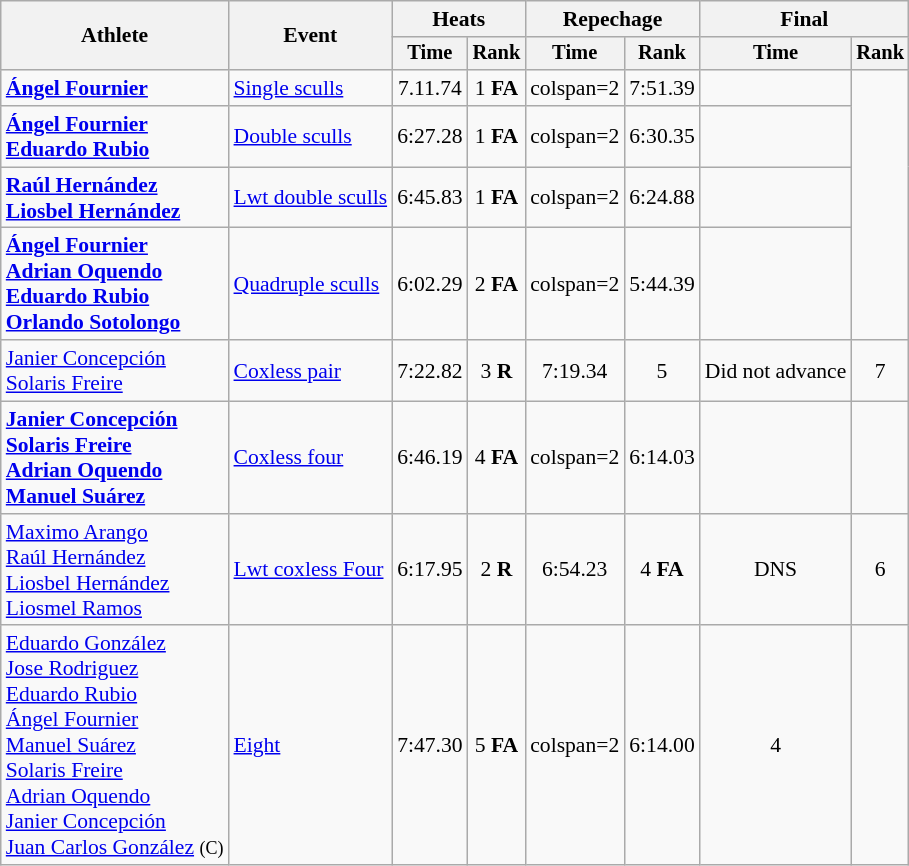<table class="wikitable" style="font-size:90%">
<tr>
<th rowspan=2>Athlete</th>
<th rowspan=2>Event</th>
<th colspan="2">Heats</th>
<th colspan="2">Repechage</th>
<th colspan="2">Final</th>
</tr>
<tr style="font-size:95%">
<th>Time</th>
<th>Rank</th>
<th>Time</th>
<th>Rank</th>
<th>Time</th>
<th>Rank</th>
</tr>
<tr align=center>
<td align=left><strong><a href='#'>Ángel Fournier</a></strong></td>
<td align=left><a href='#'>Single sculls</a></td>
<td>7.11.74</td>
<td>1 <strong>FA</strong></td>
<td>colspan=2 </td>
<td>7:51.39</td>
<td></td>
</tr>
<tr align=center>
<td align=left><strong><a href='#'>Ángel Fournier</a><br><a href='#'>Eduardo Rubio</a></strong></td>
<td align=left><a href='#'>Double sculls</a></td>
<td>6:27.28</td>
<td>1 <strong>FA</strong></td>
<td>colspan=2 </td>
<td>6:30.35</td>
<td></td>
</tr>
<tr align=center>
<td align=left><strong><a href='#'>Raúl Hernández</a><br><a href='#'>Liosbel Hernández</a></strong></td>
<td align=left><a href='#'>Lwt double sculls</a></td>
<td>6:45.83</td>
<td>1 <strong>FA</strong></td>
<td>colspan=2 </td>
<td>6:24.88</td>
<td></td>
</tr>
<tr align=center>
<td align=left><strong><a href='#'>Ángel Fournier</a><br><a href='#'>Adrian Oquendo</a><br><a href='#'>Eduardo Rubio</a><br><a href='#'>Orlando Sotolongo</a></strong></td>
<td align=left><a href='#'>Quadruple sculls</a></td>
<td>6:02.29</td>
<td>2 <strong>FA</strong></td>
<td>colspan=2 </td>
<td>5:44.39</td>
<td></td>
</tr>
<tr align=center>
<td align=left><a href='#'>Janier Concepción</a><br><a href='#'>Solaris Freire</a></td>
<td align=left><a href='#'>Coxless pair</a></td>
<td>7:22.82</td>
<td>3 <strong>R</strong></td>
<td>7:19.34</td>
<td>5</td>
<td>Did not advance</td>
<td>7</td>
</tr>
<tr align=center>
<td align=left><strong><a href='#'>Janier Concepción</a><br><a href='#'>Solaris Freire</a><br><a href='#'>Adrian Oquendo</a><br><a href='#'>Manuel Suárez</a></strong></td>
<td align=left><a href='#'>Coxless four</a></td>
<td>6:46.19</td>
<td>4 <strong>FA</strong></td>
<td>colspan=2 </td>
<td>6:14.03</td>
<td></td>
</tr>
<tr align=center>
<td align=left><a href='#'>Maximo Arango</a><br><a href='#'>Raúl Hernández</a><br><a href='#'>Liosbel Hernández</a><br><a href='#'>Liosmel Ramos</a></td>
<td align=left><a href='#'>Lwt coxless Four</a></td>
<td>6:17.95</td>
<td>2 <strong>R</strong></td>
<td>6:54.23</td>
<td>4 <strong>FA</strong></td>
<td>DNS</td>
<td>6</td>
</tr>
<tr align=center>
<td align=left><a href='#'>Eduardo González</a><br><a href='#'>Jose Rodriguez</a><br><a href='#'>Eduardo Rubio</a><br><a href='#'>Ángel Fournier</a><br><a href='#'>Manuel Suárez</a><br><a href='#'>Solaris Freire</a><br><a href='#'>Adrian Oquendo</a><br><a href='#'>Janier Concepción</a><br><a href='#'>Juan Carlos González</a> <small>(C)</small></td>
<td align=left><a href='#'>Eight</a></td>
<td>7:47.30</td>
<td>5 <strong>FA</strong></td>
<td>colspan=2 </td>
<td>6:14.00</td>
<td>4</td>
</tr>
</table>
